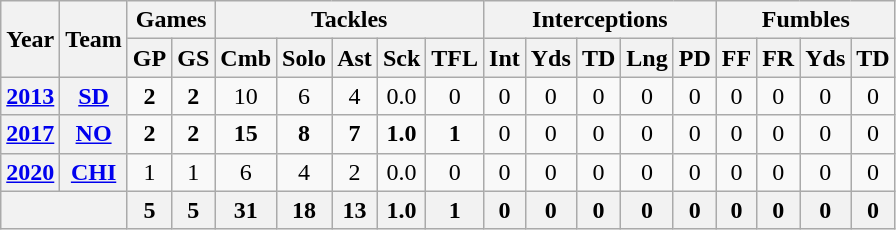<table class="wikitable" style="text-align:center">
<tr>
<th rowspan="2">Year</th>
<th rowspan="2">Team</th>
<th colspan="2">Games</th>
<th colspan="5">Tackles</th>
<th colspan="5">Interceptions</th>
<th colspan="4">Fumbles</th>
</tr>
<tr>
<th>GP</th>
<th>GS</th>
<th>Cmb</th>
<th>Solo</th>
<th>Ast</th>
<th>Sck</th>
<th>TFL</th>
<th>Int</th>
<th>Yds</th>
<th>TD</th>
<th>Lng</th>
<th>PD</th>
<th>FF</th>
<th>FR</th>
<th>Yds</th>
<th>TD</th>
</tr>
<tr>
<th><a href='#'>2013</a></th>
<th><a href='#'>SD</a></th>
<td><strong>2</strong></td>
<td><strong>2</strong></td>
<td>10</td>
<td>6</td>
<td>4</td>
<td>0.0</td>
<td>0</td>
<td>0</td>
<td>0</td>
<td>0</td>
<td>0</td>
<td>0</td>
<td>0</td>
<td>0</td>
<td>0</td>
<td>0</td>
</tr>
<tr>
<th><a href='#'>2017</a></th>
<th><a href='#'>NO</a></th>
<td><strong>2</strong></td>
<td><strong>2</strong></td>
<td><strong>15</strong></td>
<td><strong>8</strong></td>
<td><strong>7</strong></td>
<td><strong>1.0</strong></td>
<td><strong>1</strong></td>
<td>0</td>
<td>0</td>
<td>0</td>
<td>0</td>
<td>0</td>
<td>0</td>
<td>0</td>
<td>0</td>
<td>0</td>
</tr>
<tr>
<th><a href='#'>2020</a></th>
<th><a href='#'>CHI</a></th>
<td>1</td>
<td>1</td>
<td>6</td>
<td>4</td>
<td>2</td>
<td>0.0</td>
<td>0</td>
<td>0</td>
<td>0</td>
<td>0</td>
<td>0</td>
<td>0</td>
<td>0</td>
<td>0</td>
<td>0</td>
<td>0</td>
</tr>
<tr>
<th colspan="2"></th>
<th>5</th>
<th>5</th>
<th>31</th>
<th>18</th>
<th>13</th>
<th>1.0</th>
<th>1</th>
<th>0</th>
<th>0</th>
<th>0</th>
<th>0</th>
<th>0</th>
<th>0</th>
<th>0</th>
<th>0</th>
<th>0</th>
</tr>
</table>
